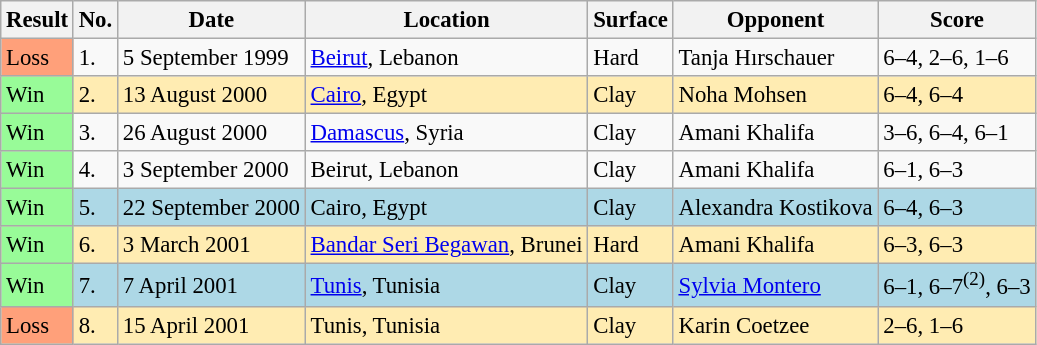<table class="sortable wikitable" style=font-size:95%>
<tr>
<th>Result</th>
<th>No.</th>
<th>Date</th>
<th>Location</th>
<th>Surface</th>
<th>Opponent</th>
<th>Score</th>
</tr>
<tr>
<td style="background:#ffa07a;">Loss</td>
<td>1.</td>
<td>5 September 1999</td>
<td><a href='#'>Beirut</a>, Lebanon</td>
<td>Hard</td>
<td> Tanja Hırschauer</td>
<td>6–4, 2–6, 1–6</td>
</tr>
<tr bgcolor=#ffecb2>
<td style="background:#98fb98;">Win</td>
<td>2.</td>
<td>13 August 2000</td>
<td><a href='#'>Cairo</a>, Egypt</td>
<td>Clay</td>
<td> Noha Mohsen</td>
<td>6–4, 6–4</td>
</tr>
<tr>
<td style="background:#98fb98;">Win</td>
<td>3.</td>
<td>26 August 2000</td>
<td><a href='#'>Damascus</a>, Syria</td>
<td>Clay</td>
<td> Amani Khalifa</td>
<td>3–6, 6–4, 6–1</td>
</tr>
<tr>
<td style="background:#98fb98;">Win</td>
<td>4.</td>
<td>3 September 2000</td>
<td>Beirut, Lebanon</td>
<td>Clay</td>
<td> Amani Khalifa</td>
<td>6–1, 6–3</td>
</tr>
<tr bgcolor="lightblue">
<td style="background:#98fb98;">Win</td>
<td>5.</td>
<td>22 September 2000</td>
<td>Cairo, Egypt</td>
<td>Clay</td>
<td> Alexandra Kostikova</td>
<td>6–4, 6–3</td>
</tr>
<tr bgcolor=#ffecb2>
<td style="background:#98fb98;">Win</td>
<td>6.</td>
<td>3 March 2001</td>
<td><a href='#'>Bandar Seri Begawan</a>, Brunei</td>
<td>Hard</td>
<td> Amani Khalifa</td>
<td>6–3, 6–3</td>
</tr>
<tr bgcolor="lightblue">
<td style="background:#98fb98;">Win</td>
<td>7.</td>
<td>7 April 2001</td>
<td><a href='#'>Tunis</a>, Tunisia</td>
<td>Clay</td>
<td> <a href='#'>Sylvia Montero</a></td>
<td>6–1, 6–7<sup>(2)</sup>, 6–3</td>
</tr>
<tr bgcolor=#ffecb2>
<td style="background:#ffa07a;">Loss</td>
<td>8.</td>
<td>15 April 2001</td>
<td>Tunis, Tunisia</td>
<td>Clay</td>
<td> Karin Coetzee</td>
<td>2–6, 1–6</td>
</tr>
</table>
